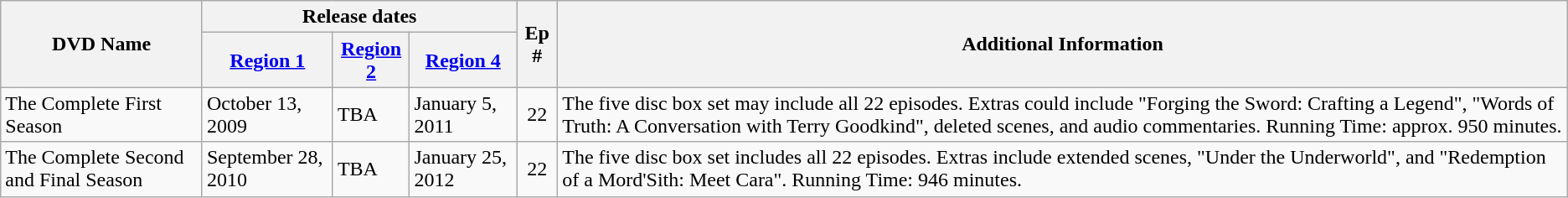<table class="wikitable">
<tr>
<th rowspan="2">DVD Name</th>
<th colspan="3">Release dates</th>
<th rowspan="2">Ep #</th>
<th rowspan="2">Additional Information</th>
</tr>
<tr>
<th><a href='#'>Region 1</a></th>
<th><a href='#'>Region 2</a></th>
<th><a href='#'>Region 4</a></th>
</tr>
<tr>
<td>The Complete First Season</td>
<td>October 13, 2009</td>
<td>TBA</td>
<td>January 5, 2011</td>
<td style="text-align:center;">22</td>
<td>The five disc box set may include all 22 episodes. Extras could include "Forging the Sword: Crafting a Legend", "Words of Truth: A Conversation with Terry Goodkind", deleted scenes, and audio commentaries. Running Time: approx. 950 minutes.</td>
</tr>
<tr>
<td>The Complete Second and Final Season</td>
<td>September 28, 2010</td>
<td>TBA</td>
<td>January 25, 2012</td>
<td style="text-align:center;">22</td>
<td>The five disc box set includes all 22 episodes. Extras include extended scenes, "Under the Underworld", and "Redemption of a Mord'Sith: Meet Cara". Running Time: 946 minutes.</td>
</tr>
</table>
